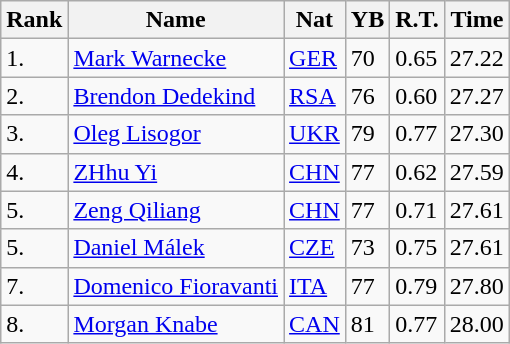<table class="wikitable">
<tr>
<th>Rank</th>
<th>Name</th>
<th>Nat</th>
<th>YB</th>
<th>R.T.</th>
<th>Time</th>
</tr>
<tr>
<td>1.</td>
<td><a href='#'>Mark Warnecke</a></td>
<td><a href='#'>GER</a></td>
<td>70</td>
<td>0.65</td>
<td>27.22</td>
</tr>
<tr>
<td>2.</td>
<td><a href='#'>Brendon Dedekind</a></td>
<td><a href='#'>RSA</a></td>
<td>76</td>
<td>0.60</td>
<td>27.27</td>
</tr>
<tr>
<td>3.</td>
<td><a href='#'>Oleg Lisogor</a></td>
<td><a href='#'>UKR</a></td>
<td>79</td>
<td>0.77</td>
<td>27.30</td>
</tr>
<tr>
<td>4.</td>
<td><a href='#'>ZHhu Yi</a></td>
<td><a href='#'>CHN</a></td>
<td>77</td>
<td>0.62</td>
<td>27.59</td>
</tr>
<tr>
<td>5.</td>
<td><a href='#'>Zeng Qiliang</a></td>
<td><a href='#'>CHN</a></td>
<td>77</td>
<td>0.71</td>
<td>27.61</td>
</tr>
<tr>
<td>5.</td>
<td><a href='#'>Daniel Málek</a></td>
<td><a href='#'>CZE</a></td>
<td>73</td>
<td>0.75</td>
<td>27.61</td>
</tr>
<tr>
<td>7.</td>
<td><a href='#'>Domenico Fioravanti</a></td>
<td><a href='#'>ITA</a></td>
<td>77</td>
<td>0.79</td>
<td>27.80</td>
</tr>
<tr>
<td>8.</td>
<td><a href='#'>Morgan Knabe</a></td>
<td><a href='#'>CAN</a></td>
<td>81</td>
<td>0.77</td>
<td>28.00</td>
</tr>
</table>
